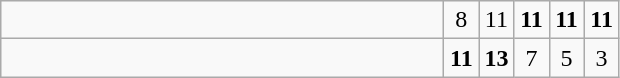<table class="wikitable">
<tr>
<td style="width:18em"><strong></strong></td>
<td align=center style="width:1em">8</td>
<td align=center style="width:1em">11</td>
<td align=center style="width:1em"><strong>11</strong></td>
<td align=center style="width:1em"><strong>11</strong></td>
<td align=center style="width:1em"><strong>11</strong></td>
</tr>
<tr>
<td style="width:18em"></td>
<td align=center style="width:1em"><strong>11</strong></td>
<td align=center style="width:1em"><strong>13</strong></td>
<td align=center style="width:1em">7</td>
<td align=center style="width:1em">5</td>
<td align=center style="width:1em">3</td>
</tr>
</table>
